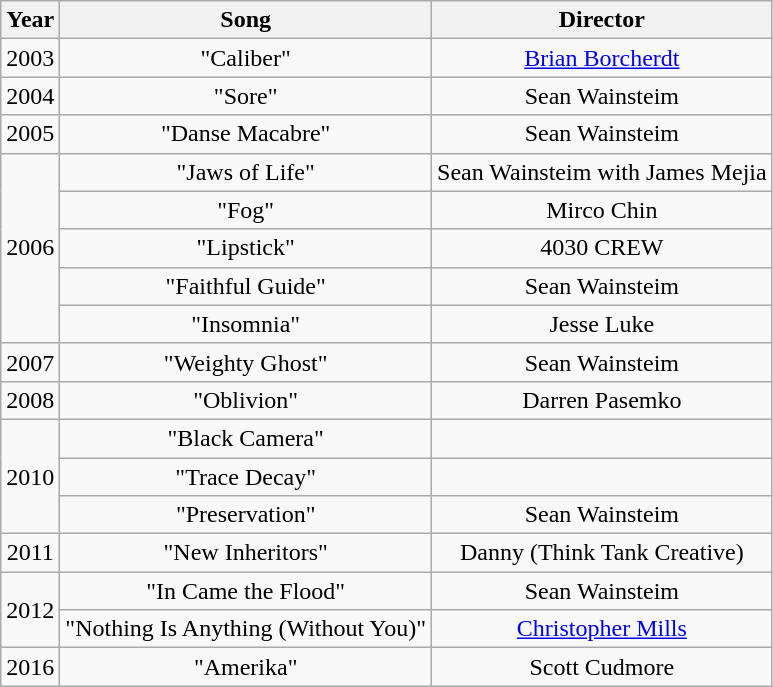<table class="wikitable" style="text-align:center;">
<tr>
<th>Year</th>
<th>Song</th>
<th>Director</th>
</tr>
<tr>
<td>2003</td>
<td>"Caliber"</td>
<td><a href='#'>Brian Borcherdt</a></td>
</tr>
<tr>
<td>2004</td>
<td>"Sore"</td>
<td>Sean Wainsteim</td>
</tr>
<tr>
<td>2005</td>
<td>"Danse Macabre"</td>
<td>Sean Wainsteim</td>
</tr>
<tr>
<td rowspan="5">2006</td>
<td>"Jaws of Life"</td>
<td>Sean Wainsteim with James Mejia</td>
</tr>
<tr>
<td>"Fog"</td>
<td>Mirco Chin</td>
</tr>
<tr>
<td>"Lipstick"</td>
<td>4030 CREW</td>
</tr>
<tr>
<td>"Faithful Guide"</td>
<td>Sean Wainsteim</td>
</tr>
<tr>
<td>"Insomnia"</td>
<td>Jesse Luke</td>
</tr>
<tr>
<td>2007</td>
<td>"Weighty Ghost"</td>
<td>Sean Wainsteim</td>
</tr>
<tr>
<td>2008</td>
<td>"Oblivion"</td>
<td>Darren Pasemko</td>
</tr>
<tr>
<td rowspan="3">2010</td>
<td>"Black Camera"</td>
<td></td>
</tr>
<tr>
<td>"Trace Decay"</td>
<td></td>
</tr>
<tr>
<td>"Preservation"</td>
<td>Sean Wainsteim</td>
</tr>
<tr>
<td>2011</td>
<td>"New Inheritors"</td>
<td>Danny (Think Tank Creative)</td>
</tr>
<tr>
<td rowspan="2">2012</td>
<td>"In Came the Flood"</td>
<td>Sean Wainsteim</td>
</tr>
<tr>
<td>"Nothing Is Anything (Without You)"</td>
<td><a href='#'>Christopher Mills</a></td>
</tr>
<tr>
<td>2016</td>
<td>"Amerika"</td>
<td>Scott Cudmore</td>
</tr>
</table>
